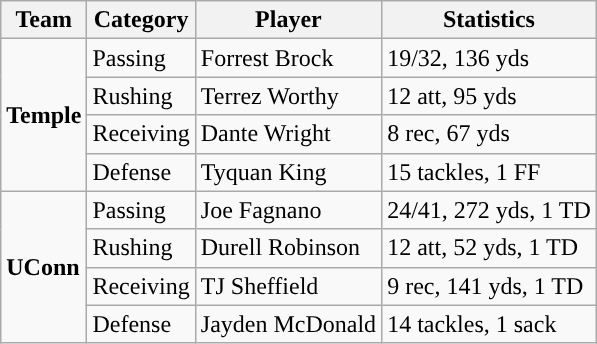<table class="wikitable" style="float: right;">
<tr>
<th>Team</th>
<th>Category</th>
<th>Player</th>
<th>Statistics</th>
</tr>
<tr>
<td rowspan=4><strong>Temple</strong></td>
<td>Passing</td>
<td>Forrest Brock</td>
<td>19/32, 136 yds</td>
</tr>
<tr>
<td>Rushing</td>
<td>Terrez Worthy</td>
<td>12 att, 95 yds</td>
</tr>
<tr>
<td>Receiving</td>
<td>Dante Wright</td>
<td>8 rec, 67 yds</td>
</tr>
<tr>
<td>Defense</td>
<td>Tyquan King</td>
<td>15 tackles, 1 FF</td>
</tr>
<tr>
<td rowspan=4><strong>UConn</strong></td>
<td>Passing</td>
<td>Joe Fagnano</td>
<td>24/41, 272 yds, 1 TD</td>
</tr>
<tr>
<td>Rushing</td>
<td>Durell Robinson</td>
<td>12 att, 52 yds, 1 TD</td>
</tr>
<tr>
<td>Receiving</td>
<td>TJ Sheffield</td>
<td>9 rec, 141 yds, 1 TD</td>
</tr>
<tr>
<td>Defense</td>
<td>Jayden McDonald</td>
<td>14 tackles, 1 sack</td>
</tr>
</table>
